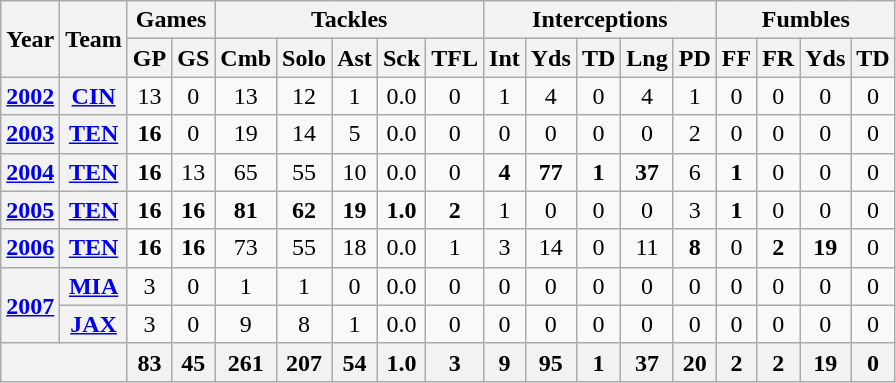<table class="wikitable" style="text-align:center">
<tr>
<th rowspan="2">Year</th>
<th rowspan="2">Team</th>
<th colspan="2">Games</th>
<th colspan="5">Tackles</th>
<th colspan="5">Interceptions</th>
<th colspan="4">Fumbles</th>
</tr>
<tr>
<th>GP</th>
<th>GS</th>
<th>Cmb</th>
<th>Solo</th>
<th>Ast</th>
<th>Sck</th>
<th>TFL</th>
<th>Int</th>
<th>Yds</th>
<th>TD</th>
<th>Lng</th>
<th>PD</th>
<th>FF</th>
<th>FR</th>
<th>Yds</th>
<th>TD</th>
</tr>
<tr>
<th><a href='#'>2002</a></th>
<th><a href='#'>CIN</a></th>
<td>13</td>
<td>0</td>
<td>13</td>
<td>12</td>
<td>1</td>
<td>0.0</td>
<td>0</td>
<td>1</td>
<td>4</td>
<td>0</td>
<td>4</td>
<td>1</td>
<td>0</td>
<td>0</td>
<td>0</td>
<td>0</td>
</tr>
<tr>
<th><a href='#'>2003</a></th>
<th><a href='#'>TEN</a></th>
<td><strong>16</strong></td>
<td>0</td>
<td>19</td>
<td>14</td>
<td>5</td>
<td>0.0</td>
<td>0</td>
<td>0</td>
<td>0</td>
<td>0</td>
<td>0</td>
<td>2</td>
<td>0</td>
<td>0</td>
<td>0</td>
<td>0</td>
</tr>
<tr>
<th><a href='#'>2004</a></th>
<th><a href='#'>TEN</a></th>
<td><strong>16</strong></td>
<td>13</td>
<td>65</td>
<td>55</td>
<td>10</td>
<td>0.0</td>
<td>0</td>
<td><strong>4</strong></td>
<td><strong>77</strong></td>
<td><strong>1</strong></td>
<td><strong>37</strong></td>
<td>6</td>
<td><strong>1</strong></td>
<td>0</td>
<td>0</td>
<td>0</td>
</tr>
<tr>
<th><a href='#'>2005</a></th>
<th><a href='#'>TEN</a></th>
<td><strong>16</strong></td>
<td><strong>16</strong></td>
<td><strong>81</strong></td>
<td><strong>62</strong></td>
<td><strong>19</strong></td>
<td><strong>1.0</strong></td>
<td><strong>2</strong></td>
<td>1</td>
<td>0</td>
<td>0</td>
<td>0</td>
<td>3</td>
<td><strong>1</strong></td>
<td>0</td>
<td>0</td>
<td>0</td>
</tr>
<tr>
<th><a href='#'>2006</a></th>
<th><a href='#'>TEN</a></th>
<td><strong>16</strong></td>
<td><strong>16</strong></td>
<td>73</td>
<td>55</td>
<td>18</td>
<td>0.0</td>
<td>1</td>
<td>3</td>
<td>14</td>
<td>0</td>
<td>11</td>
<td><strong>8</strong></td>
<td>0</td>
<td><strong>2</strong></td>
<td><strong>19</strong></td>
<td>0</td>
</tr>
<tr>
<th rowspan="2"><a href='#'>2007</a></th>
<th><a href='#'>MIA</a></th>
<td>3</td>
<td>0</td>
<td>1</td>
<td>1</td>
<td>0</td>
<td>0.0</td>
<td>0</td>
<td>0</td>
<td>0</td>
<td>0</td>
<td>0</td>
<td>0</td>
<td>0</td>
<td>0</td>
<td>0</td>
<td>0</td>
</tr>
<tr>
<th><a href='#'>JAX</a></th>
<td>3</td>
<td>0</td>
<td>9</td>
<td>8</td>
<td>1</td>
<td>0.0</td>
<td>0</td>
<td>0</td>
<td>0</td>
<td>0</td>
<td>0</td>
<td>0</td>
<td>0</td>
<td>0</td>
<td>0</td>
<td>0</td>
</tr>
<tr>
<th colspan="2"></th>
<th>83</th>
<th>45</th>
<th>261</th>
<th>207</th>
<th>54</th>
<th>1.0</th>
<th>3</th>
<th>9</th>
<th>95</th>
<th>1</th>
<th>37</th>
<th>20</th>
<th>2</th>
<th>2</th>
<th>19</th>
<th>0</th>
</tr>
</table>
